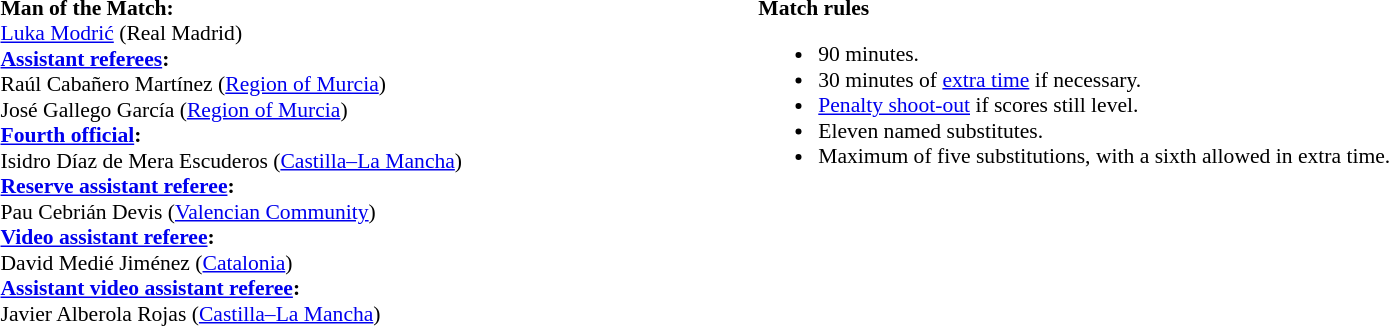<table style="width:100%; font-size:90%;">
<tr>
<td style="width:40%; vertical-align:top;"><br><strong>Man of the Match:</strong>
<br><a href='#'>Luka Modrić</a> (Real Madrid)<br><strong><a href='#'>Assistant referees</a>:</strong>
<br>Raúl Cabañero Martínez (<a href='#'>Region of Murcia</a>)
<br>José Gallego García (<a href='#'>Region of Murcia</a>)
<br><strong><a href='#'>Fourth official</a>:</strong>
<br>Isidro Díaz de Mera Escuderos (<a href='#'>Castilla–La Mancha</a>)
<br><strong><a href='#'>Reserve assistant referee</a>:</strong>
<br>Pau Cebrián Devis (<a href='#'>Valencian Community</a>)
<br><strong><a href='#'>Video assistant referee</a>:</strong>
<br>David Medié Jiménez (<a href='#'>Catalonia</a>)
<br><strong><a href='#'>Assistant video assistant referee</a>:</strong>
<br>Javier Alberola Rojas (<a href='#'>Castilla–La Mancha</a>)</td>
<td style="width:60%; vertical-align:top;"><br><strong>Match rules</strong><ul><li>90 minutes.</li><li>30 minutes of <a href='#'>extra time</a> if necessary.</li><li><a href='#'>Penalty shoot-out</a> if scores still level.</li><li>Eleven named substitutes.</li><li>Maximum of five substitutions, with a sixth allowed in extra time.</li></ul></td>
</tr>
</table>
